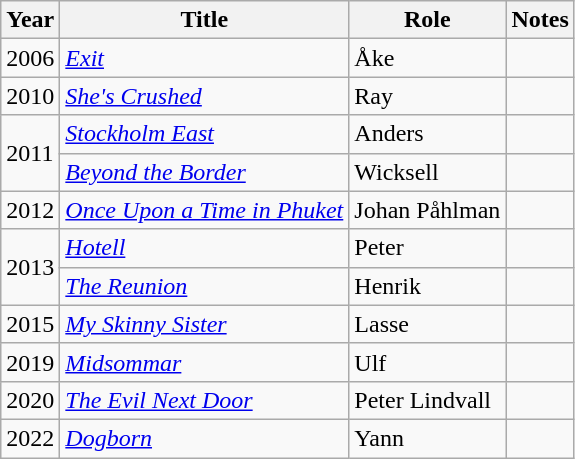<table class="wikitable sortable">
<tr>
<th>Year</th>
<th>Title</th>
<th>Role</th>
<th class="unsortable">Notes</th>
</tr>
<tr>
<td>2006</td>
<td><em><a href='#'>Exit</a></em></td>
<td>Åke</td>
<td></td>
</tr>
<tr>
<td>2010</td>
<td><em><a href='#'>She's Crushed</a></em></td>
<td>Ray</td>
<td></td>
</tr>
<tr>
<td rowspan=2>2011</td>
<td><em><a href='#'>Stockholm East</a></em></td>
<td>Anders</td>
<td></td>
</tr>
<tr>
<td><em><a href='#'>Beyond the Border</a></em></td>
<td>Wicksell</td>
<td></td>
</tr>
<tr>
<td>2012</td>
<td><em><a href='#'>Once Upon a Time in Phuket</a></em></td>
<td>Johan Påhlman</td>
<td></td>
</tr>
<tr>
<td rowspan=2>2013</td>
<td><em><a href='#'>Hotell</a></em></td>
<td>Peter</td>
<td></td>
</tr>
<tr>
<td><em><a href='#'>The Reunion</a></em></td>
<td>Henrik</td>
<td></td>
</tr>
<tr>
<td>2015</td>
<td><em><a href='#'>My Skinny Sister</a></em></td>
<td>Lasse</td>
<td></td>
</tr>
<tr>
<td>2019</td>
<td><em><a href='#'>Midsommar</a></em></td>
<td>Ulf</td>
<td></td>
</tr>
<tr>
<td>2020</td>
<td><em><a href='#'>The Evil Next Door</a></em></td>
<td>Peter Lindvall</td>
<td></td>
</tr>
<tr>
<td>2022</td>
<td><em><a href='#'>Dogborn</a></em></td>
<td>Yann</td>
<td></td>
</tr>
</table>
